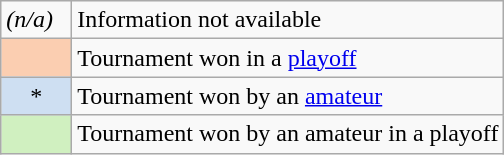<table class="wikitable">
<tr>
<td><em>(n/a)</em></td>
<td>Information not available</td>
</tr>
<tr>
<td width="40px" align=center style="background-color:#FBCEB1"></td>
<td>Tournament won in a <a href='#'>playoff</a></td>
</tr>
<tr>
<td width="40px" align=center style="background-color:#cedff2">*</td>
<td>Tournament won by an <a href='#'>amateur</a></td>
</tr>
<tr>
<td width="40px" align=center style="background-color:#D0F0C0"></td>
<td>Tournament won by an amateur in a playoff</td>
</tr>
</table>
